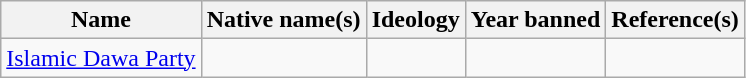<table class="wikitable sortable">
<tr>
<th>Name</th>
<th>Native name(s)</th>
<th>Ideology</th>
<th>Year banned</th>
<th>Reference(s)</th>
</tr>
<tr>
<td><a href='#'>Islamic Dawa Party</a></td>
<td></td>
<td></td>
<td></td>
<td></td>
</tr>
</table>
